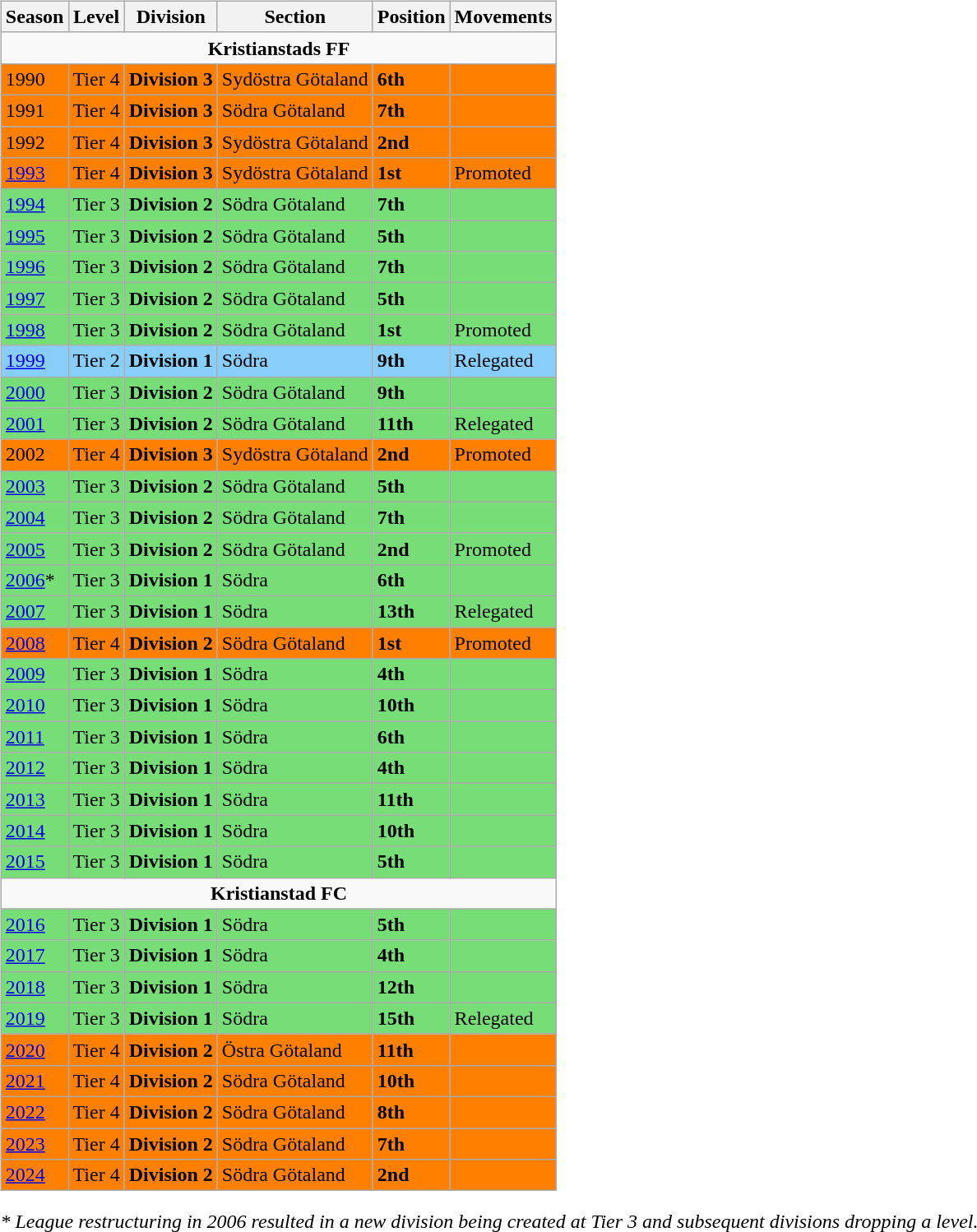<table>
<tr>
<td valign="top" width=0%><br><table class="wikitable">
<tr style="background:#f0f6fa;">
<th><strong>Season</strong></th>
<th><strong>Level</strong></th>
<th><strong>Division</strong></th>
<th><strong>Section</strong></th>
<th><strong>Position</strong></th>
<th><strong>Movements</strong></th>
</tr>
<tr>
<td colspan=6 align=center><strong>Kristianstads FF</strong></td>
</tr>
<tr>
<td style="background:#FF7F00;">1990</td>
<td style="background:#FF7F00;">Tier 4</td>
<td style="background:#FF7F00;"><strong>Division 3</strong></td>
<td style="background:#FF7F00;">Sydöstra Götaland</td>
<td style="background:#FF7F00;"><strong>6th</strong></td>
<td style="background:#FF7F00;"></td>
</tr>
<tr>
<td style="background:#FF7F00;">1991</td>
<td style="background:#FF7F00;">Tier 4</td>
<td style="background:#FF7F00;"><strong>Division 3</strong></td>
<td style="background:#FF7F00;">Södra Götaland</td>
<td style="background:#FF7F00;"><strong>7th</strong></td>
<td style="background:#FF7F00;"></td>
</tr>
<tr>
<td style="background:#FF7F00;">1992</td>
<td style="background:#FF7F00;">Tier 4</td>
<td style="background:#FF7F00;"><strong>Division 3</strong></td>
<td style="background:#FF7F00;">Sydöstra Götaland</td>
<td style="background:#FF7F00;"><strong>2nd</strong></td>
<td style="background:#FF7F00;"></td>
</tr>
<tr>
<td style="background:#FF7F00;"><a href='#'>1993</a></td>
<td style="background:#FF7F00;">Tier 4</td>
<td style="background:#FF7F00;"><strong>Division 3</strong></td>
<td style="background:#FF7F00;">Sydöstra Götaland</td>
<td style="background:#FF7F00;"><strong>1st</strong></td>
<td style="background:#FF7F00;">Promoted</td>
</tr>
<tr>
<td style="background:#77DD77;"><a href='#'>1994</a></td>
<td style="background:#77DD77;">Tier 3</td>
<td style="background:#77DD77;"><strong>Division 2</strong></td>
<td style="background:#77DD77;">Södra Götaland</td>
<td style="background:#77DD77;"><strong>7th</strong></td>
<td style="background:#77DD77;"></td>
</tr>
<tr>
<td style="background:#77DD77;"><a href='#'>1995</a></td>
<td style="background:#77DD77;">Tier 3</td>
<td style="background:#77DD77;"><strong>Division 2</strong></td>
<td style="background:#77DD77;">Södra Götaland</td>
<td style="background:#77DD77;"><strong>5th</strong></td>
<td style="background:#77DD77;"></td>
</tr>
<tr>
<td style="background:#77DD77;"><a href='#'>1996</a></td>
<td style="background:#77DD77;">Tier 3</td>
<td style="background:#77DD77;"><strong>Division 2</strong></td>
<td style="background:#77DD77;">Södra Götaland</td>
<td style="background:#77DD77;"><strong>7th</strong></td>
<td style="background:#77DD77;"></td>
</tr>
<tr>
<td style="background:#77DD77;"><a href='#'>1997</a></td>
<td style="background:#77DD77;">Tier 3</td>
<td style="background:#77DD77;"><strong>Division 2</strong></td>
<td style="background:#77DD77;">Södra Götaland</td>
<td style="background:#77DD77;"><strong>5th</strong></td>
<td style="background:#77DD77;"></td>
</tr>
<tr>
<td style="background:#77DD77;"><a href='#'>1998</a></td>
<td style="background:#77DD77;">Tier 3</td>
<td style="background:#77DD77;"><strong>Division 2</strong></td>
<td style="background:#77DD77;">Södra Götaland</td>
<td style="background:#77DD77;"><strong>1st</strong></td>
<td style="background:#77DD77;">Promoted</td>
</tr>
<tr>
<td style="background:#87CEFA;"><a href='#'>1999</a></td>
<td style="background:#87CEFA;">Tier 2</td>
<td style="background:#87CEFA;"><strong>Division 1</strong></td>
<td style="background:#87CEFA;">Södra</td>
<td style="background:#87CEFA;"><strong>9th</strong></td>
<td style="background:#87CEFA;">Relegated</td>
</tr>
<tr>
<td style="background:#77DD77;"><a href='#'>2000</a></td>
<td style="background:#77DD77;">Tier 3</td>
<td style="background:#77DD77;"><strong>Division 2</strong></td>
<td style="background:#77DD77;">Södra Götaland</td>
<td style="background:#77DD77;"><strong>9th</strong></td>
<td style="background:#77DD77;"></td>
</tr>
<tr>
<td style="background:#77DD77;"><a href='#'>2001</a></td>
<td style="background:#77DD77;">Tier 3</td>
<td style="background:#77DD77;"><strong>Division 2</strong></td>
<td style="background:#77DD77;">Södra Götaland</td>
<td style="background:#77DD77;"><strong>11th</strong></td>
<td style="background:#77DD77;">Relegated</td>
</tr>
<tr>
<td style="background:#FF7F00;">2002</td>
<td style="background:#FF7F00;">Tier 4</td>
<td style="background:#FF7F00;"><strong>Division 3</strong></td>
<td style="background:#FF7F00;">Sydöstra Götaland</td>
<td style="background:#FF7F00;"><strong>2nd</strong></td>
<td style="background:#FF7F00;">Promoted</td>
</tr>
<tr>
<td style="background:#77DD77;"><a href='#'>2003</a></td>
<td style="background:#77DD77;">Tier 3</td>
<td style="background:#77DD77;"><strong>Division 2</strong></td>
<td style="background:#77DD77;">Södra Götaland</td>
<td style="background:#77DD77;"><strong>5th</strong></td>
<td style="background:#77DD77;"></td>
</tr>
<tr>
<td style="background:#77DD77;"><a href='#'>2004</a></td>
<td style="background:#77DD77;">Tier 3</td>
<td style="background:#77DD77;"><strong>Division 2</strong></td>
<td style="background:#77DD77;">Södra Götaland</td>
<td style="background:#77DD77;"><strong>7th</strong></td>
<td style="background:#77DD77;"></td>
</tr>
<tr>
<td style="background:#77DD77;"><a href='#'>2005</a></td>
<td style="background:#77DD77;">Tier 3</td>
<td style="background:#77DD77;"><strong>Division 2</strong></td>
<td style="background:#77DD77;">Södra Götaland</td>
<td style="background:#77DD77;"><strong>2nd</strong></td>
<td style="background:#77DD77;">Promoted</td>
</tr>
<tr>
<td style="background:#77DD77;"><a href='#'>2006</a>*</td>
<td style="background:#77DD77;">Tier 3</td>
<td style="background:#77DD77;"><strong>Division 1</strong></td>
<td style="background:#77DD77;">Södra</td>
<td style="background:#77DD77;"><strong>6th</strong></td>
<td style="background:#77DD77;"></td>
</tr>
<tr>
<td style="background:#77DD77;"><a href='#'>2007</a></td>
<td style="background:#77DD77;">Tier 3</td>
<td style="background:#77DD77;"><strong>Division 1</strong></td>
<td style="background:#77DD77;">Södra</td>
<td style="background:#77DD77;"><strong>13th</strong></td>
<td style="background:#77DD77;">Relegated</td>
</tr>
<tr>
<td style="background:#FF7F00;"><a href='#'>2008</a></td>
<td style="background:#FF7F00;">Tier 4</td>
<td style="background:#FF7F00;"><strong>Division 2</strong></td>
<td style="background:#FF7F00;">Södra Götaland</td>
<td style="background:#FF7F00;"><strong>1st</strong></td>
<td style="background:#FF7F00;">Promoted</td>
</tr>
<tr>
<td style="background:#77DD77;"><a href='#'>2009</a></td>
<td style="background:#77DD77;">Tier 3</td>
<td style="background:#77DD77;"><strong>Division 1</strong></td>
<td style="background:#77DD77;">Södra</td>
<td style="background:#77DD77;"><strong>4th</strong></td>
<td style="background:#77DD77;"></td>
</tr>
<tr>
<td style="background:#77DD77;"><a href='#'>2010</a></td>
<td style="background:#77DD77;">Tier 3</td>
<td style="background:#77DD77;"><strong>Division 1</strong></td>
<td style="background:#77DD77;">Södra</td>
<td style="background:#77DD77;"><strong>10th</strong></td>
<td style="background:#77DD77;"></td>
</tr>
<tr>
<td style="background:#77DD77;"><a href='#'>2011</a></td>
<td style="background:#77DD77;">Tier 3</td>
<td style="background:#77DD77;"><strong>Division 1</strong></td>
<td style="background:#77DD77;">Södra</td>
<td style="background:#77DD77;"><strong>6th</strong></td>
<td style="background:#77DD77;"></td>
</tr>
<tr>
<td style="background:#77DD77;"><a href='#'>2012</a></td>
<td style="background:#77DD77;">Tier 3</td>
<td style="background:#77DD77;"><strong>Division 1</strong></td>
<td style="background:#77DD77;">Södra</td>
<td style="background:#77DD77;"><strong>4th</strong></td>
<td style="background:#77DD77;"></td>
</tr>
<tr>
<td style="background:#77DD77;"><a href='#'>2013</a></td>
<td style="background:#77DD77;">Tier 3</td>
<td style="background:#77DD77;"><strong>Division 1</strong></td>
<td style="background:#77DD77;">Södra</td>
<td style="background:#77DD77;"><strong>11th</strong></td>
<td style="background:#77DD77;"></td>
</tr>
<tr>
<td style="background:#77DD77;"><a href='#'>2014</a></td>
<td style="background:#77DD77;">Tier 3</td>
<td style="background:#77DD77;"><strong>Division 1</strong></td>
<td style="background:#77DD77;">Södra</td>
<td style="background:#77DD77;"><strong>10th</strong></td>
<td style="background:#77DD77;"></td>
</tr>
<tr>
<td style="background:#77DD77;"><a href='#'>2015</a></td>
<td style="background:#77DD77;">Tier 3</td>
<td style="background:#77DD77;"><strong>Division 1</strong></td>
<td style="background:#77DD77;">Södra</td>
<td style="background:#77DD77;"><strong>5th</strong></td>
<td style="background:#77DD77;"></td>
</tr>
<tr>
<td colspan=6 align=center><strong>Kristianstad FC</strong></td>
</tr>
<tr>
<td style="background:#77DD77;"><a href='#'>2016</a></td>
<td style="background:#77DD77;">Tier 3</td>
<td style="background:#77DD77;"><strong>Division 1</strong></td>
<td style="background:#77DD77;">Södra</td>
<td style="background:#77DD77;"><strong>5th</strong></td>
<td style="background:#77DD77;"></td>
</tr>
<tr>
<td style="background:#77DD77;"><a href='#'>2017</a></td>
<td style="background:#77DD77;">Tier 3</td>
<td style="background:#77DD77;"><strong>Division 1</strong></td>
<td style="background:#77DD77;">Södra</td>
<td style="background:#77DD77;"><strong>4th</strong></td>
<td style="background:#77DD77;"></td>
</tr>
<tr>
<td style="background:#77DD77;"><a href='#'>2018</a></td>
<td style="background:#77DD77;">Tier 3</td>
<td style="background:#77DD77;"><strong>Division 1</strong></td>
<td style="background:#77DD77;">Södra</td>
<td style="background:#77DD77;"><strong>12th</strong></td>
<td style="background:#77DD77;"></td>
</tr>
<tr>
<td style="background:#77DD77;"><a href='#'>2019</a></td>
<td style="background:#77DD77;">Tier 3</td>
<td style="background:#77DD77;"><strong>Division 1</strong></td>
<td style="background:#77DD77;">Södra</td>
<td style="background:#77DD77;"><strong>15th</strong></td>
<td style="background:#77DD77;">Relegated</td>
</tr>
<tr>
<td style="background:#FF7F00;"><a href='#'>2020</a></td>
<td style="background:#FF7F00;">Tier 4</td>
<td style="background:#FF7F00;"><strong>Division 2</strong></td>
<td style="background:#FF7F00;">Östra Götaland</td>
<td style="background:#FF7F00;"><strong>11th</strong></td>
<td style="background:#FF7F00;"></td>
</tr>
<tr>
<td style="background:#FF7F00;"><a href='#'>2021</a></td>
<td style="background:#FF7F00;">Tier 4</td>
<td style="background:#FF7F00;"><strong>Division 2</strong></td>
<td style="background:#FF7F00;">Södra Götaland</td>
<td style="background:#FF7F00;"><strong>10th</strong></td>
<td style="background:#FF7F00;"></td>
</tr>
<tr>
<td style="background:#FF7F00;"><a href='#'>2022</a></td>
<td style="background:#FF7F00;">Tier 4</td>
<td style="background:#FF7F00;"><strong>Division 2</strong></td>
<td style="background:#FF7F00;">Södra Götaland</td>
<td style="background:#FF7F00;"><strong>8th</strong></td>
<td style="background:#FF7F00;"></td>
</tr>
<tr>
<td style="background:#FF7F00;"><a href='#'>2023</a></td>
<td style="background:#FF7F00;">Tier 4</td>
<td style="background:#FF7F00;"><strong>Division 2</strong></td>
<td style="background:#FF7F00;">Södra Götaland</td>
<td style="background:#FF7F00;"><strong>7th</strong></td>
<td style="background:#FF7F00;"></td>
</tr>
<tr>
<td style="background:#FF7F00;"><a href='#'>2024</a></td>
<td style="background:#FF7F00;">Tier 4</td>
<td style="background:#FF7F00;"><strong>Division 2</strong></td>
<td style="background:#FF7F00;">Södra Götaland</td>
<td style="background:#FF7F00;"><strong>2nd</strong></td>
<td style="background:#FF7F00;"></td>
</tr>
</table>
<em>* League restructuring in 2006 resulted in a new division being created at Tier 3 and subsequent divisions dropping a level.</em></td>
</tr>
</table>
